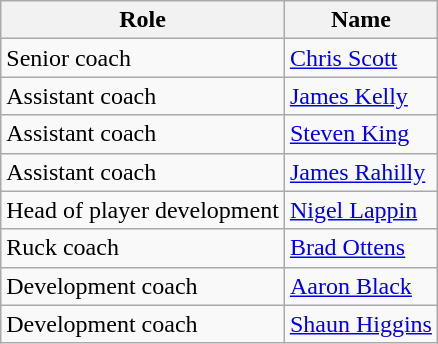<table class="wikitable">
<tr>
<th>Role</th>
<th>Name</th>
</tr>
<tr>
<td>Senior coach</td>
<td><a href='#'>Chris Scott</a></td>
</tr>
<tr>
<td>Assistant coach</td>
<td><a href='#'>James Kelly</a></td>
</tr>
<tr>
<td>Assistant coach</td>
<td><a href='#'>Steven King</a></td>
</tr>
<tr>
<td>Assistant coach</td>
<td><a href='#'>James Rahilly</a></td>
</tr>
<tr>
<td>Head of player development</td>
<td><a href='#'>Nigel Lappin</a></td>
</tr>
<tr>
<td>Ruck coach</td>
<td><a href='#'>Brad Ottens</a></td>
</tr>
<tr>
<td>Development coach</td>
<td><a href='#'>Aaron Black</a></td>
</tr>
<tr>
<td>Development coach</td>
<td><a href='#'>Shaun Higgins</a></td>
</tr>
</table>
